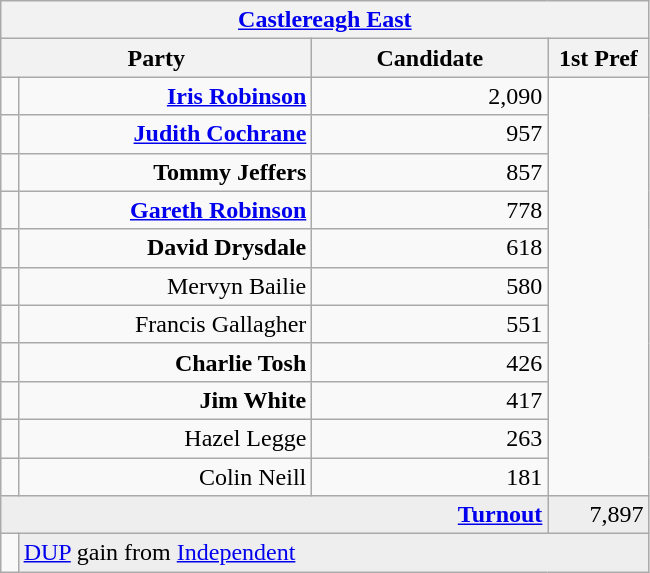<table class="wikitable">
<tr>
<th colspan="4" align="center"><a href='#'>Castlereagh East</a></th>
</tr>
<tr>
<th colspan="2" align="center" width=200>Party</th>
<th width=150>Candidate</th>
<th width=60>1st Pref</th>
</tr>
<tr>
<td></td>
<td align="right"><strong><a href='#'>Iris Robinson</a></strong></td>
<td align="right">2,090</td>
</tr>
<tr>
<td></td>
<td align="right"><strong><a href='#'>Judith Cochrane</a></strong></td>
<td align="right">957</td>
</tr>
<tr>
<td></td>
<td align="right"><strong>Tommy Jeffers</strong></td>
<td align="right">857</td>
</tr>
<tr>
<td></td>
<td align="right"><strong><a href='#'>Gareth Robinson</a></strong></td>
<td align="right">778</td>
</tr>
<tr>
<td></td>
<td align="right"><strong>David Drysdale</strong></td>
<td align="right">618</td>
</tr>
<tr>
<td></td>
<td align="right">Mervyn Bailie</td>
<td align="right">580</td>
</tr>
<tr>
<td></td>
<td align="right">Francis Gallagher</td>
<td align="right">551</td>
</tr>
<tr>
<td></td>
<td align="right"><strong>Charlie Tosh</strong></td>
<td align="right">426</td>
</tr>
<tr>
<td></td>
<td align="right"><strong>Jim White</strong></td>
<td align="right">417</td>
</tr>
<tr>
<td></td>
<td align="right">Hazel Legge</td>
<td align="right">263</td>
</tr>
<tr>
<td></td>
<td align="right">Colin Neill</td>
<td align="right">181</td>
</tr>
<tr bgcolor="EEEEEE">
<td colspan=3 align="right"><strong><a href='#'>Turnout</a></strong></td>
<td align="right">7,897</td>
</tr>
<tr>
<td bgcolor=></td>
<td colspan=3 bgcolor="EEEEEE"><a href='#'>DUP</a> gain from <a href='#'>Independent</a></td>
</tr>
</table>
